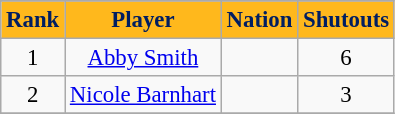<table class="wikitable" style="font-size: 95%; text-align: center;">
<tr>
</tr>
<tr>
<th style="background:#FFB81C; color:#001E62; text-align:center;">Rank</th>
<th style="background:#FFB81C; color:#001E62; text-align:center;">Player</th>
<th style="background:#FFB81C; color:#001E62; text-align:center;">Nation</th>
<th style="background:#FFB81C; color:#001E62; text-align:center;">Shutouts</th>
</tr>
<tr>
<td rowspan="1">1</td>
<td><a href='#'>Abby Smith</a></td>
<td></td>
<td>6</td>
</tr>
<tr>
<td rowspan="1">2</td>
<td><a href='#'>Nicole Barnhart</a></td>
<td></td>
<td>3</td>
</tr>
<tr>
</tr>
</table>
